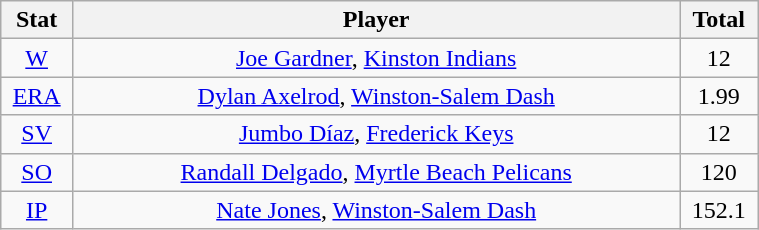<table class="wikitable" width="40%" style="text-align:center;">
<tr>
<th width="5%">Stat</th>
<th width="60%">Player</th>
<th width="5%">Total</th>
</tr>
<tr>
<td><a href='#'>W</a></td>
<td><a href='#'>Joe Gardner</a>, <a href='#'>Kinston Indians</a></td>
<td>12</td>
</tr>
<tr>
<td><a href='#'>ERA</a></td>
<td><a href='#'>Dylan Axelrod</a>, <a href='#'>Winston-Salem Dash</a></td>
<td>1.99</td>
</tr>
<tr>
<td><a href='#'>SV</a></td>
<td><a href='#'>Jumbo Díaz</a>, <a href='#'>Frederick Keys</a></td>
<td>12</td>
</tr>
<tr>
<td><a href='#'>SO</a></td>
<td><a href='#'>Randall Delgado</a>, <a href='#'>Myrtle Beach Pelicans</a></td>
<td>120</td>
</tr>
<tr>
<td><a href='#'>IP</a></td>
<td><a href='#'>Nate Jones</a>, <a href='#'>Winston-Salem Dash</a></td>
<td>152.1</td>
</tr>
</table>
